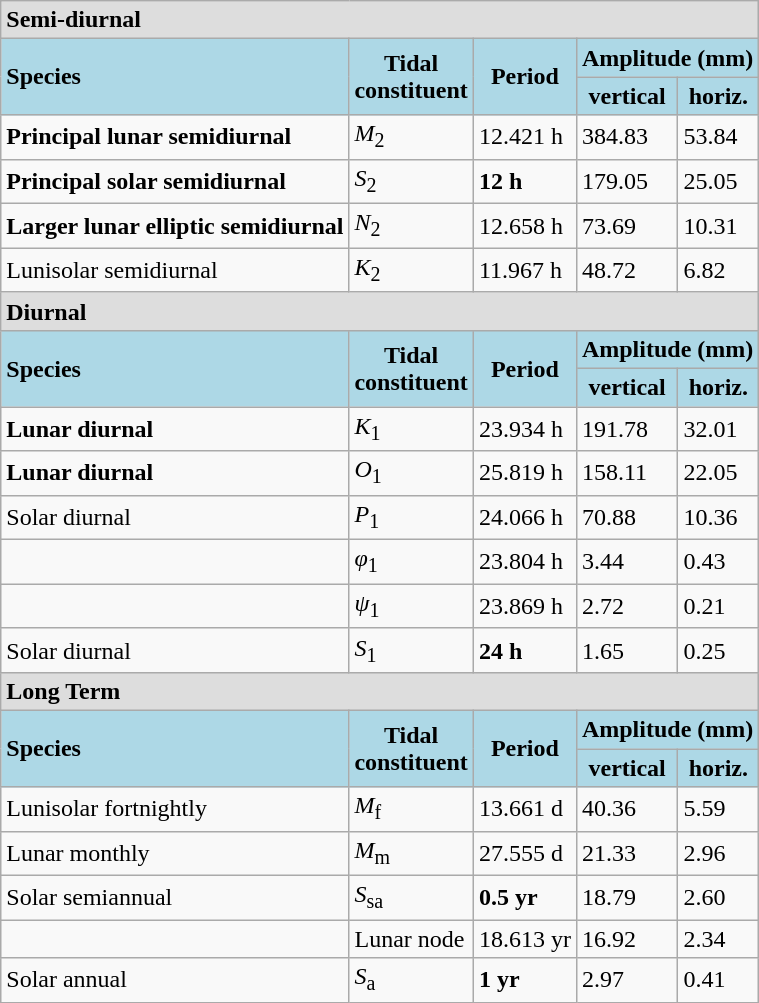<table class="wikitable" style="border:0; cellpadding:0; cellspacing:0; vertical-align:top; align:left">
<tr style="background:#DDDDDD">
<td colspan="5"><strong>Semi-diurnal</strong></td>
</tr>
<tr style="background:lightblue">
<td rowspan="2"><strong>Species</strong></td>
<td rowspan="2" align="center"><strong>Tidal<br>constituent</strong></td>
<td rowspan="2" align="center"><strong>Period</strong></td>
<td colspan="2" align="center"><strong>Amplitude (mm)</strong></td>
</tr>
<tr style="background:lightblue">
<td align="center"><strong>vertical</strong></td>
<td align="center"><strong>horiz.</strong></td>
</tr>
<tr>
<td><strong>Principal lunar semidiurnal</strong></td>
<td><em>M</em><sub>2</sub></td>
<td>12.421 h</td>
<td>384.83</td>
<td>53.84</td>
</tr>
<tr>
<td><strong>Principal solar semidiurnal</strong></td>
<td><em>S</em><sub>2</sub></td>
<td><strong>12 h</strong></td>
<td>179.05</td>
<td>25.05</td>
</tr>
<tr>
<td><strong>Larger lunar elliptic semidiurnal</strong></td>
<td><em>N</em><sub>2</sub></td>
<td>12.658 h</td>
<td>73.69</td>
<td>10.31</td>
</tr>
<tr>
<td>Lunisolar semidiurnal</td>
<td><em>K</em><sub>2</sub></td>
<td>11.967 h</td>
<td>48.72</td>
<td>6.82</td>
</tr>
<tr style="background:#DDDDDD">
<td colspan="5"><strong>Diurnal</strong></td>
</tr>
<tr style="background:lightblue">
<td rowspan="2"><strong>Species</strong></td>
<td rowspan="2" align="center"><strong>Tidal<br>constituent</strong></td>
<td rowspan="2" align="center"><strong>Period</strong></td>
<td colspan="2" align="center"><strong>Amplitude (mm)</strong></td>
</tr>
<tr style="background:lightblue">
<td align="center"><strong>vertical</strong></td>
<td align="center"><strong>horiz.</strong></td>
</tr>
<tr>
<td><strong>Lunar diurnal</strong></td>
<td><em>K</em><sub>1</sub></td>
<td>23.934 h</td>
<td>191.78</td>
<td>32.01</td>
</tr>
<tr>
<td><strong>Lunar diurnal</strong></td>
<td><em>O</em><sub>1</sub></td>
<td>25.819 h</td>
<td>158.11</td>
<td>22.05</td>
</tr>
<tr>
<td>Solar diurnal</td>
<td><em>P</em><sub>1</sub></td>
<td>24.066 h</td>
<td>70.88</td>
<td>10.36</td>
</tr>
<tr>
<td></td>
<td><em>φ</em><sub>1</sub></td>
<td>23.804 h</td>
<td>3.44</td>
<td>0.43</td>
</tr>
<tr>
<td></td>
<td><em>ψ</em><sub>1</sub></td>
<td>23.869 h</td>
<td>2.72</td>
<td>0.21</td>
</tr>
<tr>
<td>Solar diurnal</td>
<td><em>S</em><sub>1</sub></td>
<td><strong>24 h</strong></td>
<td>1.65</td>
<td>0.25</td>
</tr>
<tr style="background:#DDDDDD">
<td colspan="5"><strong>Long Term</strong></td>
</tr>
<tr style="background:lightblue">
<td rowspan="2"><strong>Species</strong></td>
<td rowspan="2" align="center"><strong>Tidal<br>constituent</strong></td>
<td rowspan="2" align="center"><strong>Period</strong></td>
<td colspan="2" align="center"><strong>Amplitude (mm)</strong></td>
</tr>
<tr style="background:lightblue">
<td align="center"><strong>vertical</strong></td>
<td align="center"><strong>horiz.</strong></td>
</tr>
<tr>
<td>Lunisolar fortnightly</td>
<td><em>M</em><sub>f</sub></td>
<td>13.661 d</td>
<td>40.36</td>
<td>5.59</td>
</tr>
<tr>
<td>Lunar monthly</td>
<td><em>M</em><sub>m</sub></td>
<td>27.555 d</td>
<td>21.33</td>
<td>2.96</td>
</tr>
<tr>
<td>Solar semiannual</td>
<td><em>S</em><sub>sa</sub></td>
<td><strong>0.5 yr</strong></td>
<td>18.79</td>
<td>2.60</td>
</tr>
<tr>
<td></td>
<td>Lunar node</td>
<td>18.613 yr</td>
<td>16.92</td>
<td>2.34</td>
</tr>
<tr>
<td>Solar annual</td>
<td><em>S</em><sub>a</sub></td>
<td><strong>1 yr</strong></td>
<td>2.97</td>
<td>0.41</td>
</tr>
</table>
